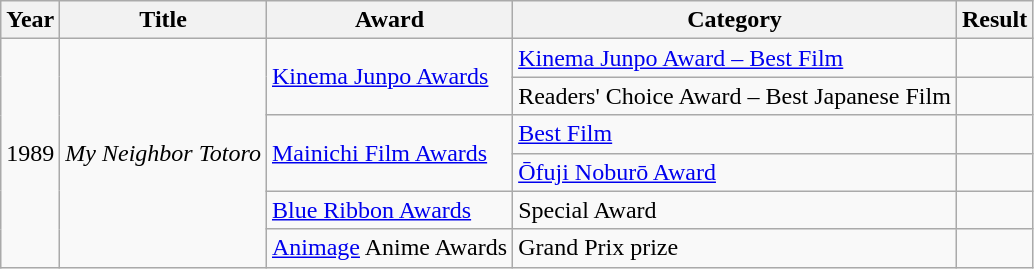<table class="wikitable sortable">
<tr>
<th>Year</th>
<th>Title</th>
<th>Award</th>
<th>Category</th>
<th>Result</th>
</tr>
<tr>
<td rowspan=6>1989</td>
<td rowspan="6"><em>My Neighbor Totoro</em></td>
<td rowspan=2><a href='#'>Kinema Junpo Awards</a></td>
<td><a href='#'>Kinema Junpo Award – Best Film</a></td>
<td></td>
</tr>
<tr>
<td>Readers' Choice Award – Best Japanese Film</td>
<td></td>
</tr>
<tr>
<td rowspan=2><a href='#'>Mainichi Film Awards</a></td>
<td><a href='#'>Best Film</a></td>
<td></td>
</tr>
<tr>
<td><a href='#'>Ōfuji Noburō Award</a></td>
<td></td>
</tr>
<tr>
<td><a href='#'>Blue Ribbon Awards</a></td>
<td>Special Award</td>
<td></td>
</tr>
<tr>
<td><a href='#'>Animage</a> Anime Awards</td>
<td>Grand Prix prize</td>
<td></td>
</tr>
</table>
